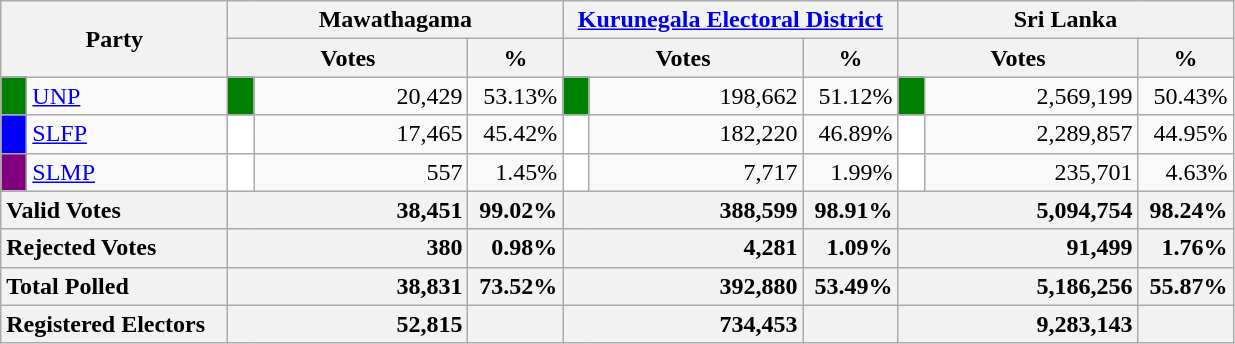<table class="wikitable">
<tr>
<th colspan="2" width="144px"rowspan="2">Party</th>
<th colspan="3" width="216px">Mawathagama</th>
<th colspan="3" width="216px"><a href='#'>Kurunegala Electoral District</a></th>
<th colspan="3" width="216px">Sri Lanka</th>
</tr>
<tr>
<th colspan="2" width="144px">Votes</th>
<th>%</th>
<th colspan="2" width="144px">Votes</th>
<th>%</th>
<th colspan="2" width="144px">Votes</th>
<th>%</th>
</tr>
<tr>
<td style="background-color:green;" width="10px"></td>
<td style="text-align:left;"><a href='#'>UNP</a></td>
<td style="background-color:green;" width="10px"></td>
<td style="text-align:right;">20,429</td>
<td style="text-align:right;">53.13%</td>
<td style="background-color:green;" width="10px"></td>
<td style="text-align:right;">198,662</td>
<td style="text-align:right;">51.12%</td>
<td style="background-color:green;" width="10px"></td>
<td style="text-align:right;">2,569,199</td>
<td style="text-align:right;">50.43%</td>
</tr>
<tr>
<td style="background-color:blue;" width="10px"></td>
<td style="text-align:left;"><a href='#'>SLFP</a></td>
<td style="background-color:white;" width="10px"></td>
<td style="text-align:right;">17,465</td>
<td style="text-align:right;">45.42%</td>
<td style="background-color:white;" width="10px"></td>
<td style="text-align:right;">182,220</td>
<td style="text-align:right;">46.89%</td>
<td style="background-color:white;" width="10px"></td>
<td style="text-align:right;">2,289,857</td>
<td style="text-align:right;">44.95%</td>
</tr>
<tr>
<td style="background-color:purple;" width="10px"></td>
<td style="text-align:left;"><a href='#'>SLMP</a></td>
<td style="background-color:white;" width="10px"></td>
<td style="text-align:right;">557</td>
<td style="text-align:right;">1.45%</td>
<td style="background-color:white;" width="10px"></td>
<td style="text-align:right;">7,717</td>
<td style="text-align:right;">1.99%</td>
<td style="background-color:white;" width="10px"></td>
<td style="text-align:right;">235,701</td>
<td style="text-align:right;">4.63%</td>
</tr>
<tr>
<th colspan="2" width="144px"style="text-align:left;">Valid Votes</th>
<th style="text-align:right;"colspan="2" width="144px">38,451</th>
<th style="text-align:right;">99.02%</th>
<th style="text-align:right;"colspan="2" width="144px">388,599</th>
<th style="text-align:right;">98.91%</th>
<th style="text-align:right;"colspan="2" width="144px">5,094,754</th>
<th style="text-align:right;">98.24%</th>
</tr>
<tr>
<th colspan="2" width="144px"style="text-align:left;">Rejected Votes</th>
<th style="text-align:right;"colspan="2" width="144px">380</th>
<th style="text-align:right;">0.98%</th>
<th style="text-align:right;"colspan="2" width="144px">4,281</th>
<th style="text-align:right;">1.09%</th>
<th style="text-align:right;"colspan="2" width="144px">91,499</th>
<th style="text-align:right;">1.76%</th>
</tr>
<tr>
<th colspan="2" width="144px"style="text-align:left;">Total Polled</th>
<th style="text-align:right;"colspan="2" width="144px">38,831</th>
<th style="text-align:right;">73.52%</th>
<th style="text-align:right;"colspan="2" width="144px">392,880</th>
<th style="text-align:right;">53.49%</th>
<th style="text-align:right;"colspan="2" width="144px">5,186,256</th>
<th style="text-align:right;">55.87%</th>
</tr>
<tr>
<th colspan="2" width="144px"style="text-align:left;">Registered Electors</th>
<th style="text-align:right;"colspan="2" width="144px">52,815</th>
<th></th>
<th style="text-align:right;"colspan="2" width="144px">734,453</th>
<th></th>
<th style="text-align:right;"colspan="2" width="144px">9,283,143</th>
<th></th>
</tr>
</table>
